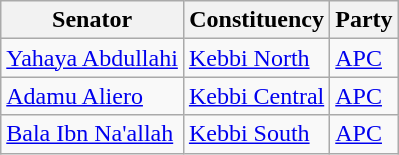<table class="wikitable" border="1">
<tr>
<th>Senator</th>
<th>Constituency</th>
<th>Party</th>
</tr>
<tr>
<td><a href='#'>Yahaya Abdullahi</a></td>
<td><a href='#'>Kebbi North</a></td>
<td><a href='#'>APC</a></td>
</tr>
<tr>
<td><a href='#'>Adamu Aliero</a></td>
<td><a href='#'>Kebbi Central</a></td>
<td><a href='#'>APC</a></td>
</tr>
<tr>
<td><a href='#'>Bala Ibn Na'allah</a></td>
<td><a href='#'>Kebbi South</a></td>
<td><a href='#'>APC</a></td>
</tr>
</table>
